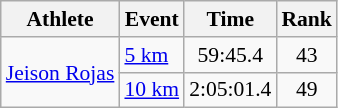<table class=wikitable style="font-size:90%;">
<tr>
<th>Athlete</th>
<th>Event</th>
<th>Time</th>
<th>Rank</th>
</tr>
<tr style="text-align:center">
<td style="text-align:left" rowspan=2><a href='#'>Jeison Rojas</a></td>
<td style="text-align:left"><a href='#'>5 km</a></td>
<td>59:45.4</td>
<td>43</td>
</tr>
<tr style="text-align:center">
<td style="text-align:left"><a href='#'>10 km</a></td>
<td>2:05:01.4</td>
<td>49</td>
</tr>
</table>
